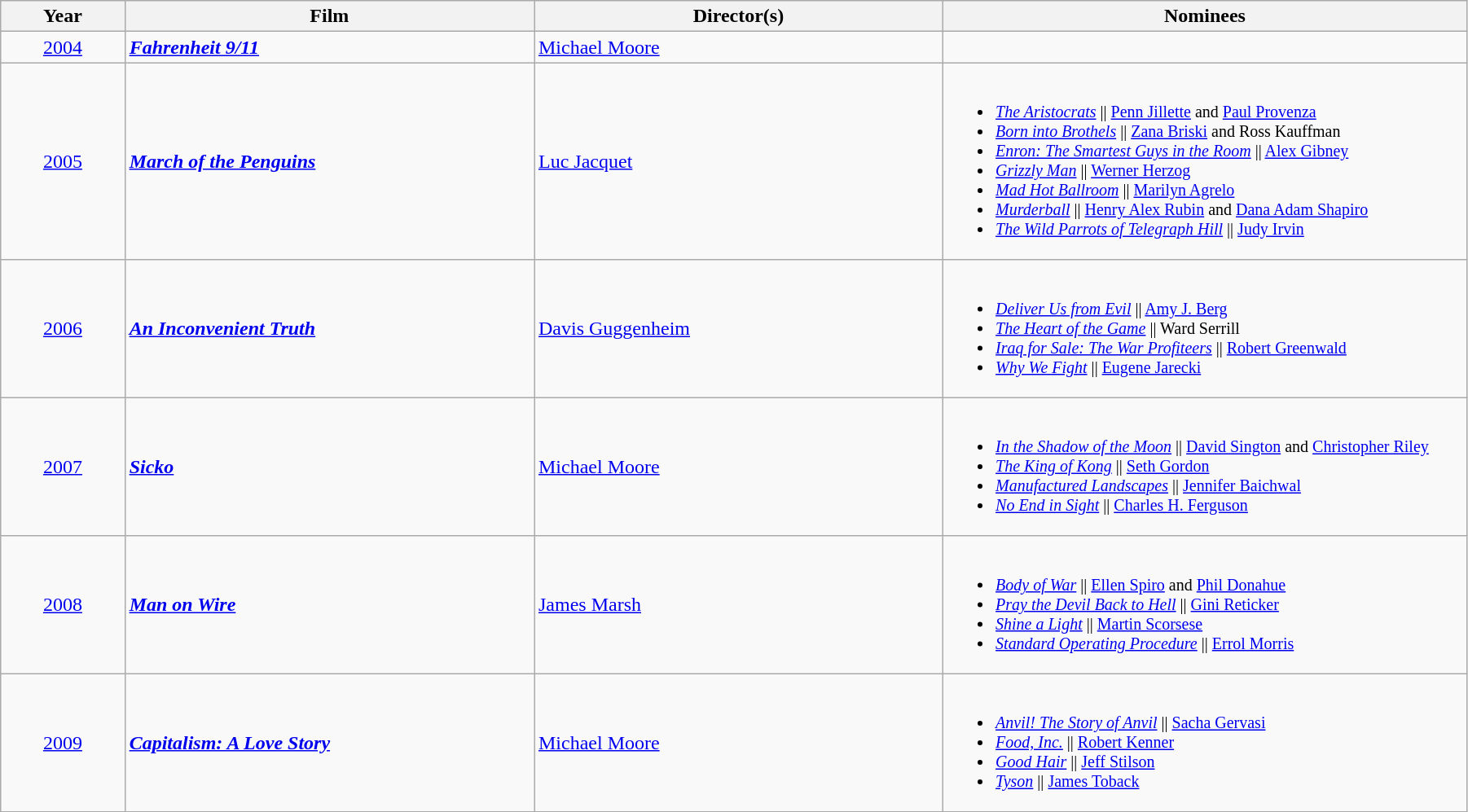<table class="wikitable" width="95%" cellpadding="5">
<tr>
<th width="100"><strong>Year</strong></th>
<th width="350"><strong>Film</strong></th>
<th width="350"><strong>Director(s)</strong></th>
<th width="450"><strong>Nominees</strong></th>
</tr>
<tr>
<td align="center"><a href='#'>2004</a></td>
<td><strong><em><a href='#'>Fahrenheit 9/11</a></em></strong></td>
<td><a href='#'>Michael Moore</a></td>
<td style="font-size:smaller"></td>
</tr>
<tr>
<td align="center"><a href='#'>2005</a></td>
<td><strong><em><a href='#'>March of the Penguins</a></em></strong></td>
<td><a href='#'>Luc Jacquet</a></td>
<td style="font-size:smaller"><br><ul><li><em><a href='#'>The Aristocrats</a></em> || <a href='#'>Penn Jillette</a> and <a href='#'>Paul Provenza</a></li><li><em><a href='#'>Born into Brothels</a></em> || <a href='#'>Zana Briski</a> and Ross Kauffman</li><li><em><a href='#'>Enron: The Smartest Guys in the Room</a></em> || <a href='#'>Alex Gibney</a></li><li><em><a href='#'>Grizzly Man</a></em> || <a href='#'>Werner Herzog</a></li><li><em><a href='#'>Mad Hot Ballroom</a></em> || <a href='#'>Marilyn Agrelo</a></li><li><em><a href='#'>Murderball</a></em> || <a href='#'>Henry Alex Rubin</a> and <a href='#'>Dana Adam Shapiro</a></li><li><em><a href='#'>The Wild Parrots of Telegraph Hill</a></em> || <a href='#'>Judy Irvin</a></li></ul></td>
</tr>
<tr>
<td align="center"><a href='#'>2006</a></td>
<td><strong><em><a href='#'>An Inconvenient Truth</a></em></strong></td>
<td><a href='#'>Davis Guggenheim</a></td>
<td style="font-size:smaller"><br><ul><li><em><a href='#'>Deliver Us from Evil</a></em> || <a href='#'>Amy J. Berg</a></li><li><em><a href='#'>The Heart of the Game</a></em> || Ward Serrill</li><li><em><a href='#'>Iraq for Sale: The War Profiteers</a></em> || <a href='#'>Robert Greenwald</a></li><li><em><a href='#'>Why We Fight</a></em> || <a href='#'>Eugene Jarecki</a></li></ul></td>
</tr>
<tr>
<td align="center"><a href='#'>2007</a></td>
<td><strong><em><a href='#'>Sicko</a></em></strong></td>
<td><a href='#'>Michael Moore</a></td>
<td style="font-size:smaller"><br><ul><li><em><a href='#'>In the Shadow of the Moon</a></em> || <a href='#'>David Sington</a> and <a href='#'>Christopher Riley</a></li><li><em><a href='#'>The King of Kong</a></em> || <a href='#'>Seth Gordon</a></li><li><em><a href='#'>Manufactured Landscapes</a></em> || <a href='#'>Jennifer Baichwal</a></li><li><em><a href='#'>No End in Sight</a></em> || <a href='#'>Charles H. Ferguson</a></li></ul></td>
</tr>
<tr>
<td align="center"><a href='#'>2008</a></td>
<td><strong><em><a href='#'>Man on Wire</a></em></strong></td>
<td><a href='#'>James Marsh</a></td>
<td style="font-size:smaller"><br><ul><li><em><a href='#'>Body of War</a></em> || <a href='#'>Ellen Spiro</a> and <a href='#'>Phil Donahue</a></li><li><em><a href='#'>Pray the Devil Back to Hell</a></em> || <a href='#'>Gini Reticker</a></li><li><em><a href='#'>Shine a Light</a></em> || <a href='#'>Martin Scorsese</a></li><li><em><a href='#'>Standard Operating Procedure</a></em> || <a href='#'>Errol Morris</a></li></ul></td>
</tr>
<tr>
<td align="center"><a href='#'>2009</a></td>
<td><strong><em><a href='#'>Capitalism: A Love Story</a></em></strong></td>
<td><a href='#'>Michael Moore</a></td>
<td style="font-size:smaller"><br><ul><li><em><a href='#'>Anvil! The Story of Anvil</a></em> || <a href='#'>Sacha Gervasi</a></li><li><em><a href='#'>Food, Inc.</a></em> || <a href='#'>Robert Kenner</a></li><li><em><a href='#'>Good Hair</a></em> || <a href='#'>Jeff Stilson</a></li><li><em><a href='#'>Tyson</a></em> || <a href='#'>James Toback</a></li></ul></td>
</tr>
</table>
